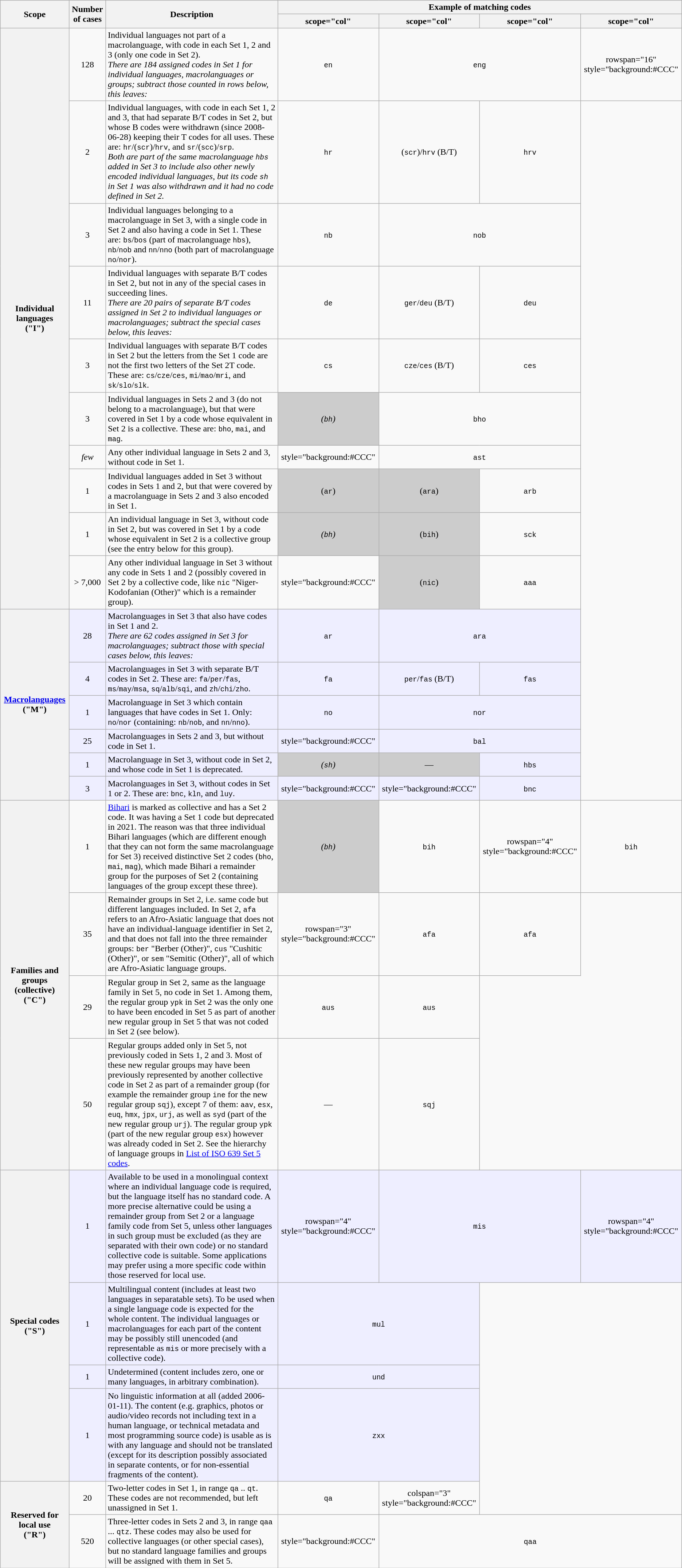<table class="wikitable sortable sort-under" style="text-align:center">
<tr>
<th scope="col" rowspan="2">Scope</th>
<th scope="col" rowspan="2">Number of cases</th>
<th scope="col" rowspan="2">Description</th>
<th scope="col" colspan="4">Example of matching codes</th>
</tr>
<tr>
<th>scope="col" </th>
<th>scope="col" </th>
<th>scope="col" </th>
<th>scope="col" </th>
</tr>
<tr>
<th scope="row" rowspan="10">Individual languages<br> ("I")</th>
<td>128</td>
<td style="text-align:left">Individual languages not part of a macrolanguage, with code in each Set 1, 2 and 3 (only one code in Set 2).<br> <em>There are 184 assigned codes in Set 1 for individual languages, macrolanguages or groups; subtract those counted in rows below, this leaves:</em> </td>
<td><code>en</code></td>
<td colspan="2"><code>eng</code></td>
<td>rowspan="16" style="background:#CCC" </td>
</tr>
<tr>
<td>2</td>
<td style="text-align:left">Individual languages, with code in each Set 1, 2 and 3, that had separate B/T codes in Set 2, but whose B codes were withdrawn (since 2008-06-28) keeping their T codes for all uses. These are: <code>hr</code>/(<code>scr</code>)/<code>hrv</code>, and <code>sr</code>/(<code>scc</code>)/<code>srp</code>.<br> <em>Both are part of the same macrolanguage <code>hbs</code> added in Set 3 to include also other newly encoded individual languages, but its code <code>sh</code> in Set 1 was also withdrawn and it had no code defined in Set 2.</em></td>
<td><code>hr</code></td>
<td>(<code>scr</code>)/<code>hrv</code> (B/T)</td>
<td><code>hrv</code></td>
</tr>
<tr>
<td>3</td>
<td style="text-align:left">Individual languages belonging to a macrolanguage in Set 3, with a single code in Set 2 and also having a code in Set 1. These are: <code>bs</code>/<code>bos</code> (part of macrolanguage <code>hbs</code>), <code>nb</code>/<code>nob</code> and <code>nn</code>/<code>nno</code> (both part of macrolanguage <code>no</code>/<code>nor</code>).</td>
<td><code>nb</code></td>
<td colspan="2"><code>nob</code></td>
</tr>
<tr>
<td>11</td>
<td style="text-align:left">Individual languages with separate B/T codes in Set 2, but not in any of the special cases in succeeding lines.<br> <em>There are 20 pairs of separate B/T codes assigned in Set 2 to individual languages or macrolanguages; subtract the special cases below, this leaves:</em> </td>
<td><code>de</code></td>
<td><code>ger</code>/<code>deu</code> (B/T)</td>
<td><code>deu</code></td>
</tr>
<tr>
<td>3</td>
<td style="text-align:left">Individual languages with separate B/T codes in Set 2 but the letters from the Set 1 code are not the first two letters of the Set 2T code. These are: <code>cs</code>/<code>cze</code>/<code>ces</code>, <code>mi</code>/<code>mao</code>/<code>mri</code>, and <code>sk</code>/<code>slo</code>/<code>slk</code>.</td>
<td><code>cs</code></td>
<td><code>cze</code>/<code>ces</code> (B/T)</td>
<td><code>ces</code></td>
</tr>
<tr>
<td>3</td>
<td style="text-align:left">Individual languages in Sets 2 and 3 (do not belong to a macrolanguage), but that were covered in Set 1 by a code whose equivalent in Set 2 is a collective. These are: <code>bho</code>, <code>mai</code>, and <code>mag</code>.</td>
<td style="background:#CCC"><em>(<code>bh</code>)</em></td>
<td colspan="2"><code>bho</code></td>
</tr>
<tr>
<td><em>few</em></td>
<td style="text-align:left">Any other individual language in Sets 2 and 3, without code in Set 1.</td>
<td>style="background:#CCC" </td>
<td colspan="2"><code>ast</code></td>
</tr>
<tr>
<td>1</td>
<td style="text-align:left">Individual languages added in Set 3 without codes in Sets 1 and 2, but that were covered by a macrolanguage in Sets 2 and 3 also encoded in Set 1.</td>
<td style="background:#CCC">(<code>ar</code>)</td>
<td style="background:#CCC">(<code>ara</code>)</td>
<td><code>arb</code></td>
</tr>
<tr>
<td>1</td>
<td style="text-align:left">An individual language in Set 3, without code in Set 2, but was covered in Set 1 by a code whose equivalent in Set 2 is a collective group (see the entry below for this group).</td>
<td style="background:#CCC"><em>(<code>bh</code>)</em></td>
<td style="background:#CCC">(<code>bih</code>)</td>
<td><code>sck</code></td>
</tr>
<tr>
<td>> 7,000</td>
<td style="text-align:left">Any other individual language in Set 3 without any code in Sets 1 and 2 (possibly covered in Set 2 by a collective code, like <code>nic</code> "Niger-Kodofanian (Other)" which is a remainder group).</td>
<td>style="background:#CCC" </td>
<td style="background:#CCC">(<code>nic</code>)</td>
<td><code>aaa</code></td>
</tr>
<tr style="background:#EEF">
<th scope="row" rowspan="6"><a href='#'>Macrolanguages</a><br> ("M")</th>
<td>28</td>
<td style="text-align:left">Macrolanguages in Set 3 that also have codes in Set 1 and 2.<br> <em>There are 62 codes assigned in Set 3 for macrolanguages; subtract those with special cases below, this leaves:</em> </td>
<td><code>ar</code></td>
<td colspan="2"><code>ara</code></td>
</tr>
<tr style="background:#EEF">
<td>4</td>
<td style="text-align:left">Macrolanguages in Set 3 with separate B/T codes in Set 2. These are: <code>fa</code>/<code>per</code>/<code>fas</code>, <code>ms</code>/<code>may</code>/<code>msa</code>, <code>sq</code>/<code>alb</code>/<code>sqi</code>, and <code>zh</code>/<code>chi</code>/<code>zho</code>.</td>
<td><code>fa</code></td>
<td><code>per</code>/<code>fas</code> (B/T)</td>
<td><code>fas</code></td>
</tr>
<tr style="background:#EEF">
<td>1</td>
<td style="text-align:left">Macrolanguage in Set 3 which contain languages that have codes in Set 1. Only: <code>no</code>/<code>nor</code> (containing: <code>nb</code>/<code>nob</code>, and <code>nn</code>/<code>nno</code>).</td>
<td><code>no</code></td>
<td colspan="2"><code>nor</code></td>
</tr>
<tr style="background:#EEF">
<td>25</td>
<td style="text-align:left">Macrolanguages in Sets 2 and 3, but without code in Set 1.</td>
<td>style="background:#CCC" </td>
<td colspan="2"><code>bal</code></td>
</tr>
<tr style="background:#EEF">
<td>1</td>
<td style="text-align:left">Macrolanguage in Set 3, without code in Set 2, and whose code in Set 1 is deprecated.</td>
<td style="background:#CCC"><em>(<code>sh</code>)</em></td>
<td style="background:#CCC">—</td>
<td><code>hbs</code></td>
</tr>
<tr style="background:#EEF">
<td>3</td>
<td style="text-align:left">Macrolanguages in Set 3, without codes in Set 1 or 2. These are: <code>bnc</code>, <code>kln</code>, and <code>luy</code>.</td>
<td>style="background:#CCC" </td>
<td>style="background:#CCC" </td>
<td><code>bnc</code></td>
</tr>
<tr>
<th scope="row" rowspan="4">Families and groups (collective)<br> ("C")</th>
<td>1</td>
<td style="text-align:left"><a href='#'>Bihari</a> is marked as collective and has a Set 2 code. It was having a Set 1 code but deprecated in 2021. The reason was that three individual Bihari languages (which are different enough that they can not form the same macrolanguage for Set 3) received distinctive Set 2 codes (<code>bho</code>, <code>mai</code>, <code>mag</code>), which made Bihari a remainder group for the purposes of Set 2 (containing languages of the group except these three).</td>
<td style="background:#CCC"><em>(<code>bh</code>)</em></td>
<td><code>bih</code></td>
<td>rowspan="4" style="background:#CCC" </td>
<td><code>bih</code></td>
</tr>
<tr>
<td>35</td>
<td style="text-align:left">Remainder groups in Set 2, i.e. same code but different languages included. In Set 2, <code>afa</code> refers to an Afro-Asiatic language that does not have an individual-language identifier in Set 2, and that does not fall into the three remainder groups: <code>ber</code> "Berber (Other)", <code>cus</code> "Cushitic (Other)", or <code>sem</code> "Semitic (Other)", all of which are Afro-Asiatic language groups.</td>
<td>rowspan="3" style="background:#CCC" </td>
<td><code>afa</code></td>
<td><code>afa</code></td>
</tr>
<tr>
<td>29</td>
<td style="text-align:left">Regular group in Set 2, same as the language family in Set 5, no code in Set 1. Among them, the regular group <code>ypk</code> in Set 2 was the only one to have been encoded in Set 5 as part of another new regular group in Set 5 that was not coded in Set 2 (see below).</td>
<td><code>aus</code></td>
<td><code>aus</code></td>
</tr>
<tr>
<td>50</td>
<td style="text-align:left">Regular groups added only in Set 5, not previously coded in Sets 1, 2 and 3. Most of these new regular groups may have been previously represented by another collective code in Set 2 as part of a remainder group (for example the remainder group <code>ine</code> for the new regular group <code>sqj</code>), except 7 of them: <code>aav</code>, <code>esx</code>, <code>euq</code>, <code>hmx</code>, <code>jpx</code>, <code>urj</code>, as well as <code>syd</code> (part of the new regular group <code>urj</code>). The regular group <code>ypk</code> (part of the new regular group <code>esx</code>) however was already coded in Set 2. See the hierarchy of language groups in <a href='#'>List of ISO 639 Set 5 codes</a>.</td>
<td>—</td>
<td><code>sqj</code></td>
</tr>
<tr style="background:#EEF">
<th scope="row" rowspan="4">Special codes<br> ("S")</th>
<td>1</td>
<td style="text-align:left">Available to be used in a monolingual context where an individual language code is required, but the language itself has no standard code. A more precise alternative could be using a remainder group from Set 2 or a language family code from Set 5, unless other languages in such group must be excluded (as they are separated with their own code) or no standard collective code is suitable. Some applications may prefer using a more specific code within those reserved for local use.</td>
<td>rowspan="4" style="background:#CCC" </td>
<td colspan="2"><code>mis</code></td>
<td>rowspan="4" style="background:#CCC" </td>
</tr>
<tr style="background:#EEF">
<td>1</td>
<td style="text-align:left">Multilingual content (includes at least two languages in separatable sets). To be used when a single language code is expected for the whole content. The individual languages or macrolanguages for each part of the content may be possibly still unencoded (and representable as <code>mis</code> or more precisely with a collective code).</td>
<td colspan="2"><code>mul</code></td>
</tr>
<tr style="background:#EEF">
<td>1</td>
<td style="text-align:left">Undetermined (content includes zero, one or many languages, in arbitrary combination).</td>
<td colspan="2"><code>und</code></td>
</tr>
<tr style="background:#EEF">
<td>1</td>
<td style="text-align:left">No linguistic information at all (added 2006-01-11). The content (e.g. graphics, photos or audio/video records not including text in a human language, or technical metadata and most programming source code) is usable as is with any language and should not be translated (except for its description possibly associated in separate contents, or for non-essential fragments of the content).</td>
<td colspan="2"><code>zxx</code></td>
</tr>
<tr>
<th scope="row" rowspan="2">Reserved for local use<br> ("R")</th>
<td>20</td>
<td style="text-align:left">Two-letter codes in Set 1, in range <code>qa</code> .. <code>qt</code>. These codes are not recommended, but left unassigned in Set 1.</td>
<td><code>qa</code></td>
<td>colspan="3" style="background:#CCC" </td>
</tr>
<tr>
<td>520</td>
<td style="text-align:left">Three-letter codes in Sets 2 and 3, in range <code>qaa</code> ... <code>qtz</code>. These codes may also be used for collective languages (or other special cases), but no standard language families and groups will be assigned with them in Set 5.</td>
<td>style="background:#CCC" </td>
<td colspan="3"><code>qaa</code></td>
</tr>
</table>
